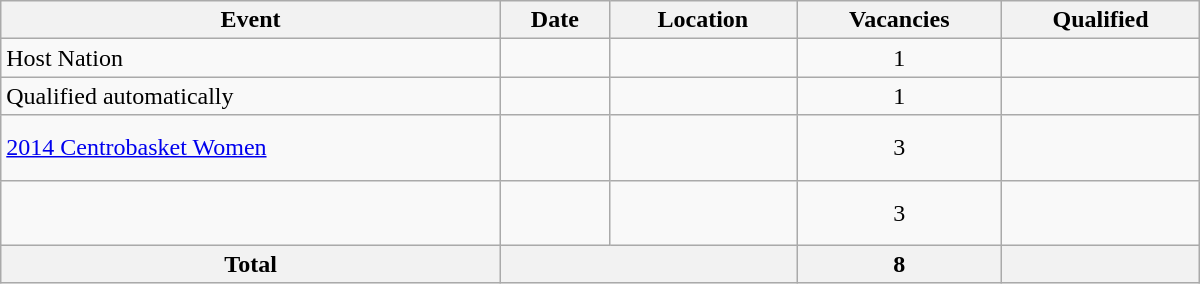<table class="wikitable" width=800>
<tr>
<th>Event</th>
<th>Date</th>
<th>Location</th>
<th>Vacancies</th>
<th>Qualified</th>
</tr>
<tr>
<td>Host Nation</td>
<td></td>
<td></td>
<td align=center>1</td>
<td></td>
</tr>
<tr>
<td>Qualified automatically</td>
<td></td>
<td></td>
<td align=center>1</td>
<td></td>
</tr>
<tr>
<td><a href='#'>2014 Centrobasket Women</a></td>
<td></td>
<td></td>
<td align=center>3</td>
<td><br><br></td>
</tr>
<tr>
<td></td>
<td></td>
<td></td>
<td align=center>3</td>
<td><br><br></td>
</tr>
<tr>
<th>Total</th>
<th colspan="2"></th>
<th>8</th>
<th></th>
</tr>
</table>
